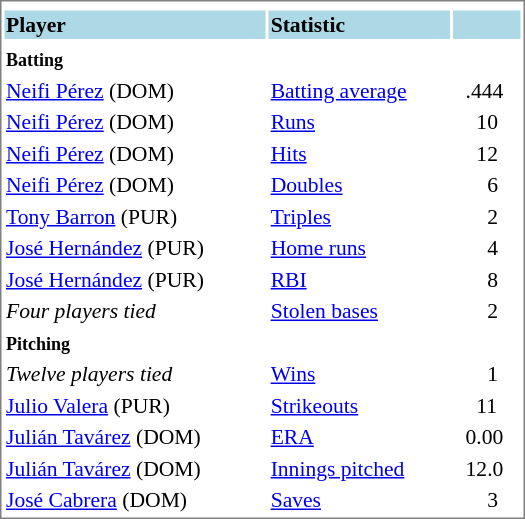<table cellpadding="1" width="350px" style="font-size: 90%; border: 1px solid gray;">
<tr align="center" style="font-size: larger;">
<td colspan=6></td>
</tr>
<tr style="background:lightblue;">
<td><strong>Player</strong></td>
<td><strong>Statistic</strong></td>
<td></td>
</tr>
<tr align="center" style="vertical-align: middle;" style="background:lightblue;">
</tr>
<tr>
<td><small><strong>Batting</strong></small></td>
</tr>
<tr>
<td><a href='#'>Neifi Pérez</a> (DOM)</td>
<td><a href='#'>Batting average</a></td>
<td>  .444</td>
</tr>
<tr>
<td><a href='#'>Neifi Pérez</a> (DOM)</td>
<td><a href='#'>Runs</a></td>
<td>    10</td>
</tr>
<tr>
<td><a href='#'>Neifi Pérez</a> (DOM)</td>
<td><a href='#'>Hits</a></td>
<td>    12</td>
</tr>
<tr>
<td><a href='#'>Neifi Pérez</a> (DOM)</td>
<td><a href='#'>Doubles</a></td>
<td>       6</td>
</tr>
<tr>
<td><a href='#'>Tony Barron</a> (PUR)</td>
<td><a href='#'>Triples</a></td>
<td>      2</td>
</tr>
<tr>
<td><a href='#'>José Hernández</a> (PUR)</td>
<td><a href='#'>Home runs</a></td>
<td>      4</td>
</tr>
<tr>
<td><a href='#'>José Hernández</a> (PUR)</td>
<td><a href='#'>RBI</a></td>
<td>      8</td>
</tr>
<tr>
<td><em>Four players tied</em></td>
<td><a href='#'>Stolen bases</a></td>
<td>      2</td>
</tr>
<tr>
<td><small><strong>Pitching</strong></small></td>
</tr>
<tr>
<td><em>Twelve players tied</em></td>
<td><a href='#'>Wins</a></td>
<td>      1</td>
</tr>
<tr>
<td><a href='#'>Julio Valera</a> (PUR)</td>
<td><a href='#'>Strikeouts</a></td>
<td>    11</td>
</tr>
<tr>
<td><a href='#'>Julián Tavárez</a> (DOM)</td>
<td><a href='#'>ERA</a></td>
<td>  0.00</td>
</tr>
<tr>
<td><a href='#'>Julián Tavárez</a> (DOM)</td>
<td><a href='#'>Innings pitched</a></td>
<td>  12.0</td>
</tr>
<tr>
<td><a href='#'>José Cabrera</a> (DOM)</td>
<td><a href='#'>Saves</a></td>
<td>      3</td>
</tr>
</table>
